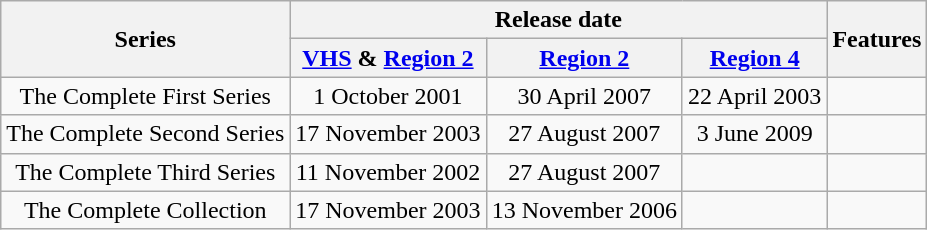<table class="wikitable" style="text-align:center;">
<tr>
<th rowspan="2">Series</th>
<th colspan="3">Release date</th>
<th rowspan="2">Features</th>
</tr>
<tr>
<th><a href='#'>VHS</a> & <a href='#'>Region 2</a></th>
<th><a href='#'>Region 2</a><br></th>
<th><a href='#'>Region 4</a></th>
</tr>
<tr>
<td>The Complete First Series</td>
<td>1 October 2001</td>
<td>30 April 2007</td>
<td>22 April 2003</td>
<td><br></td>
</tr>
<tr>
<td>The Complete Second Series</td>
<td>17 November 2003</td>
<td>27 August 2007</td>
<td>3 June 2009</td>
<td><br></td>
</tr>
<tr>
<td>The Complete Third Series</td>
<td>11 November 2002</td>
<td>27 August 2007</td>
<td></td>
<td></td>
</tr>
<tr>
<td>The Complete Collection</td>
<td>17 November 2003</td>
<td>13 November 2006</td>
<td></td>
<td><br></td>
</tr>
</table>
